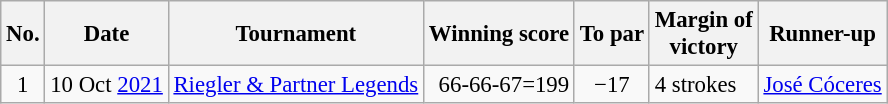<table class="wikitable" style="font-size:95%;">
<tr>
<th>No.</th>
<th>Date</th>
<th>Tournament</th>
<th>Winning score</th>
<th>To par</th>
<th>Margin of<br>victory</th>
<th>Runner-up</th>
</tr>
<tr>
<td align=center>1</td>
<td align=right>10 Oct <a href='#'>2021</a></td>
<td><a href='#'>Riegler & Partner Legends</a></td>
<td align=right>66-66-67=199</td>
<td align=center>−17</td>
<td>4 strokes</td>
<td> <a href='#'>José Cóceres</a></td>
</tr>
</table>
